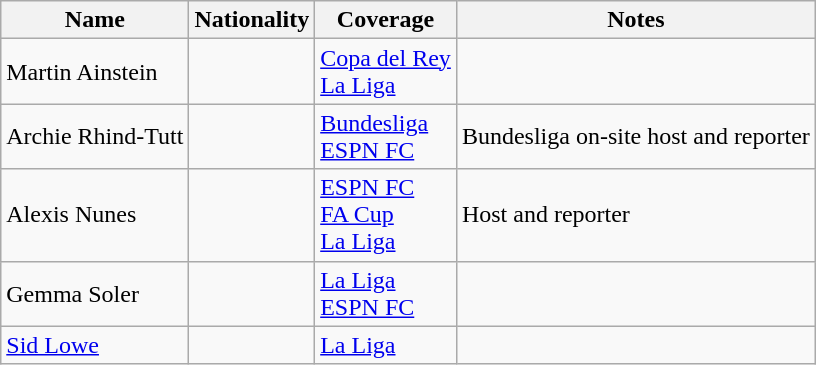<table class="wikitable">
<tr>
<th>Name</th>
<th>Nationality</th>
<th>Coverage</th>
<th>Notes</th>
</tr>
<tr>
<td>Martin Ainstein</td>
<td></td>
<td><a href='#'>Copa del Rey</a><br><a href='#'>La Liga</a></td>
</tr>
<tr>
<td>Archie Rhind-Tutt</td>
<td></td>
<td><a href='#'>Bundesliga</a><br><a href='#'>ESPN FC</a></td>
<td>Bundesliga on-site host and reporter</td>
</tr>
<tr>
<td>Alexis Nunes</td>
<td></td>
<td><a href='#'>ESPN FC</a><br><a href='#'>FA Cup</a><br><a href='#'>La Liga</a></td>
<td>Host and reporter</td>
</tr>
<tr>
<td>Gemma Soler</td>
<td></td>
<td><a href='#'>La Liga</a><br><a href='#'>ESPN FC</a></td>
<td></td>
</tr>
<tr>
<td><a href='#'>Sid Lowe</a></td>
<td></td>
<td><a href='#'>La Liga</a></td>
<td></td>
</tr>
</table>
